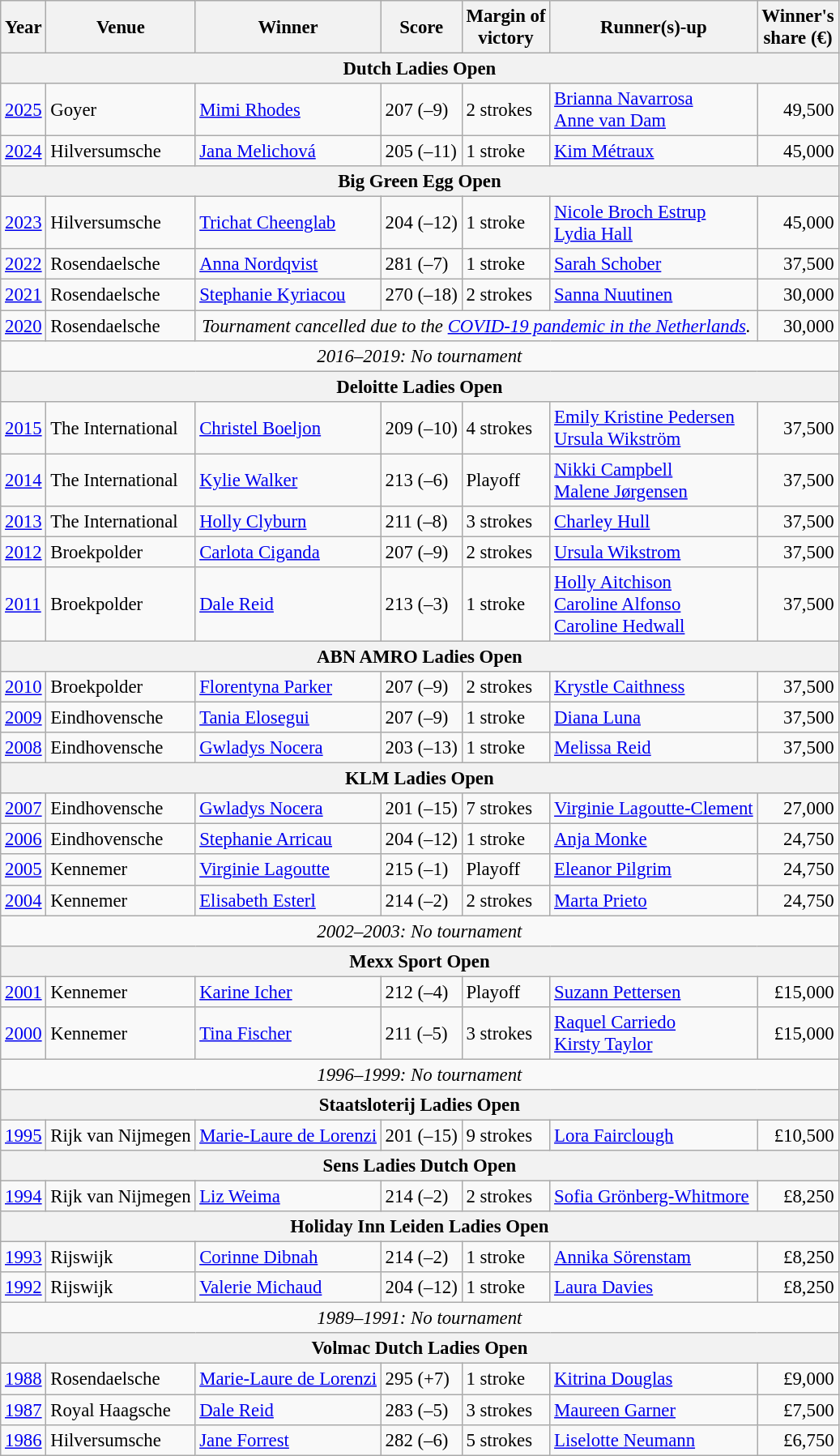<table class=wikitable style="font-size:95%">
<tr>
<th>Year</th>
<th>Venue</th>
<th>Winner</th>
<th>Score</th>
<th>Margin of<br>victory</th>
<th>Runner(s)-up</th>
<th>Winner's<br>share (€)</th>
</tr>
<tr>
<th colspan=10>Dutch Ladies Open</th>
</tr>
<tr>
<td><a href='#'>2025</a></td>
<td>Goyer</td>
<td> <a href='#'>Mimi Rhodes</a></td>
<td>207 (–9)</td>
<td>2 strokes</td>
<td> <a href='#'>Brianna Navarrosa</a><br> <a href='#'>Anne van Dam</a></td>
<td align=right>49,500</td>
</tr>
<tr>
<td><a href='#'>2024</a></td>
<td>Hilversumsche</td>
<td> <a href='#'>Jana Melichová</a></td>
<td>205 (–11)</td>
<td>1 stroke</td>
<td> <a href='#'>Kim Métraux</a></td>
<td align=right>45,000</td>
</tr>
<tr>
<th colspan=10>Big Green Egg Open</th>
</tr>
<tr>
<td><a href='#'>2023</a></td>
<td>Hilversumsche</td>
<td> <a href='#'>Trichat Cheenglab</a></td>
<td>204 (–12)</td>
<td>1 stroke</td>
<td> <a href='#'>Nicole Broch Estrup</a><br> <a href='#'>Lydia Hall</a></td>
<td align=right>45,000</td>
</tr>
<tr>
<td><a href='#'>2022</a></td>
<td>Rosendaelsche</td>
<td> <a href='#'>Anna Nordqvist</a></td>
<td>281 (–7)</td>
<td>1 stroke</td>
<td> <a href='#'>Sarah Schober</a></td>
<td align=right>37,500</td>
</tr>
<tr>
<td><a href='#'>2021</a></td>
<td>Rosendaelsche</td>
<td> <a href='#'>Stephanie Kyriacou</a></td>
<td>270 (–18)</td>
<td>2 strokes</td>
<td> <a href='#'>Sanna Nuutinen</a></td>
<td align=right>30,000</td>
</tr>
<tr>
<td><a href='#'>2020</a></td>
<td>Rosendaelsche</td>
<td colspan=4 align=center><em>Tournament cancelled due to the <a href='#'>COVID-19 pandemic in the Netherlands</a>.</em></td>
<td align=right>30,000</td>
</tr>
<tr>
<td colspan=10 align=center><em>2016–2019: No tournament</em></td>
</tr>
<tr>
<th colspan=10>Deloitte Ladies Open</th>
</tr>
<tr>
<td><a href='#'>2015</a></td>
<td>The International</td>
<td> <a href='#'>Christel Boeljon</a></td>
<td>209 (–10)</td>
<td>4 strokes</td>
<td> <a href='#'>Emily Kristine Pedersen</a><br> <a href='#'>Ursula Wikström</a></td>
<td align=right>37,500</td>
</tr>
<tr>
<td><a href='#'>2014</a></td>
<td>The International</td>
<td> <a href='#'>Kylie Walker</a></td>
<td>213 (–6)</td>
<td>Playoff</td>
<td> <a href='#'>Nikki Campbell</a><br> <a href='#'>Malene Jørgensen</a></td>
<td align=right>37,500</td>
</tr>
<tr>
<td><a href='#'>2013</a></td>
<td>The International</td>
<td> <a href='#'>Holly Clyburn</a></td>
<td>211 (–8)</td>
<td>3 strokes</td>
<td> <a href='#'>Charley Hull</a></td>
<td align=right>37,500</td>
</tr>
<tr>
<td><a href='#'>2012</a></td>
<td>Broekpolder</td>
<td> <a href='#'>Carlota Ciganda</a></td>
<td>207 (–9)</td>
<td>2 strokes</td>
<td> <a href='#'>Ursula Wikstrom</a></td>
<td align=right>37,500</td>
</tr>
<tr>
<td><a href='#'>2011</a></td>
<td>Broekpolder</td>
<td> <a href='#'>Dale  Reid</a></td>
<td>213 (–3)</td>
<td>1 stroke</td>
<td> <a href='#'>Holly Aitchison</a><br> <a href='#'>Caroline Alfonso</a><br> <a href='#'>Caroline Hedwall</a></td>
<td align=right>37,500</td>
</tr>
<tr>
<th colspan=10>ABN AMRO Ladies Open</th>
</tr>
<tr>
<td><a href='#'>2010</a></td>
<td>Broekpolder</td>
<td> <a href='#'>Florentyna Parker</a></td>
<td>207 (–9)</td>
<td>2 strokes</td>
<td> <a href='#'>Krystle Caithness</a></td>
<td align=right>37,500</td>
</tr>
<tr>
<td><a href='#'>2009</a></td>
<td>Eindhovensche</td>
<td> <a href='#'>Tania Elosegui</a></td>
<td>207 (–9)</td>
<td>1 stroke</td>
<td> <a href='#'>Diana Luna</a></td>
<td align=right>37,500</td>
</tr>
<tr>
<td><a href='#'>2008</a></td>
<td>Eindhovensche</td>
<td> <a href='#'>Gwladys Nocera</a></td>
<td>203 (–13)</td>
<td>1 stroke</td>
<td> <a href='#'>Melissa Reid</a></td>
<td align=right>37,500</td>
</tr>
<tr>
<th colspan=10>KLM Ladies Open</th>
</tr>
<tr>
<td><a href='#'>2007</a></td>
<td>Eindhovensche</td>
<td> <a href='#'>Gwladys Nocera</a></td>
<td>201 (–15)</td>
<td>7 strokes</td>
<td> <a href='#'>Virginie Lagoutte-Clement</a></td>
<td align=right>27,000</td>
</tr>
<tr>
<td><a href='#'>2006</a></td>
<td>Eindhovensche</td>
<td> <a href='#'>Stephanie Arricau</a></td>
<td>204 (–12)</td>
<td>1 stroke</td>
<td> <a href='#'>Anja Monke</a></td>
<td align=right>24,750</td>
</tr>
<tr>
<td><a href='#'>2005</a></td>
<td>Kennemer</td>
<td> <a href='#'>Virginie Lagoutte</a></td>
<td>215 (–1)</td>
<td>Playoff</td>
<td> <a href='#'>Eleanor Pilgrim</a></td>
<td align=right>24,750</td>
</tr>
<tr>
<td><a href='#'>2004</a></td>
<td>Kennemer</td>
<td> <a href='#'>Elisabeth Esterl</a></td>
<td>214 (–2)</td>
<td>2 strokes</td>
<td> <a href='#'>Marta Prieto</a></td>
<td align=right>24,750</td>
</tr>
<tr>
<td colspan=10 align=center><em>2002–2003: No tournament</em></td>
</tr>
<tr>
<th colspan=10>Mexx Sport Open</th>
</tr>
<tr>
<td><a href='#'>2001</a></td>
<td>Kennemer</td>
<td> <a href='#'>Karine Icher</a></td>
<td>212 (–4)</td>
<td>Playoff</td>
<td> <a href='#'>Suzann Pettersen</a></td>
<td align=right>£15,000</td>
</tr>
<tr>
<td><a href='#'>2000</a></td>
<td>Kennemer</td>
<td> <a href='#'>Tina Fischer</a></td>
<td>211 (–5)</td>
<td>3 strokes</td>
<td> <a href='#'>Raquel Carriedo</a> <br> <a href='#'>Kirsty Taylor</a></td>
<td align=right>£15,000</td>
</tr>
<tr>
<td colspan=10 align=center><em>1996–1999: No tournament</em></td>
</tr>
<tr>
<th colspan=10>Staatsloterij Ladies Open</th>
</tr>
<tr>
<td><a href='#'>1995</a></td>
<td>Rijk van Nijmegen</td>
<td> <a href='#'>Marie-Laure de Lorenzi</a></td>
<td>201 (–15)</td>
<td>9 strokes</td>
<td> <a href='#'>Lora Fairclough</a></td>
<td align=right>£10,500</td>
</tr>
<tr>
<th colspan=10>Sens Ladies Dutch Open</th>
</tr>
<tr>
<td><a href='#'>1994</a></td>
<td>Rijk van Nijmegen</td>
<td> <a href='#'>Liz Weima</a></td>
<td>214 (–2)</td>
<td>2 strokes</td>
<td> <a href='#'>Sofia Grönberg-Whitmore</a></td>
<td align=right>£8,250</td>
</tr>
<tr>
<th colspan=10>Holiday Inn Leiden Ladies Open</th>
</tr>
<tr>
<td><a href='#'>1993</a></td>
<td>Rijswijk</td>
<td> <a href='#'>Corinne Dibnah</a></td>
<td>214 (–2)</td>
<td>1 stroke</td>
<td> <a href='#'>Annika Sörenstam</a></td>
<td align=right>£8,250</td>
</tr>
<tr>
<td><a href='#'>1992</a></td>
<td>Rijswijk</td>
<td> <a href='#'>Valerie Michaud</a></td>
<td>204 (–12)</td>
<td>1 stroke</td>
<td> <a href='#'>Laura Davies</a></td>
<td align=right>£8,250</td>
</tr>
<tr>
<td colspan=10 align=center><em>1989–1991: No tournament</em></td>
</tr>
<tr>
<th colspan=10>Volmac Dutch Ladies Open</th>
</tr>
<tr>
<td><a href='#'>1988</a></td>
<td>Rosendaelsche</td>
<td> <a href='#'>Marie-Laure de Lorenzi</a></td>
<td>295 (+7)</td>
<td>1 stroke</td>
<td> <a href='#'>Kitrina Douglas</a></td>
<td align=right>£9,000</td>
</tr>
<tr>
<td><a href='#'>1987</a></td>
<td>Royal Haagsche</td>
<td> <a href='#'>Dale Reid</a></td>
<td>283 (–5)</td>
<td>3 strokes</td>
<td> <a href='#'>Maureen Garner</a></td>
<td align=right>£7,500</td>
</tr>
<tr>
<td><a href='#'>1986</a></td>
<td>Hilversumsche</td>
<td> <a href='#'>Jane Forrest</a></td>
<td>282 (–6)</td>
<td>5 strokes</td>
<td> <a href='#'>Liselotte Neumann</a></td>
<td align=right>£6,750</td>
</tr>
</table>
